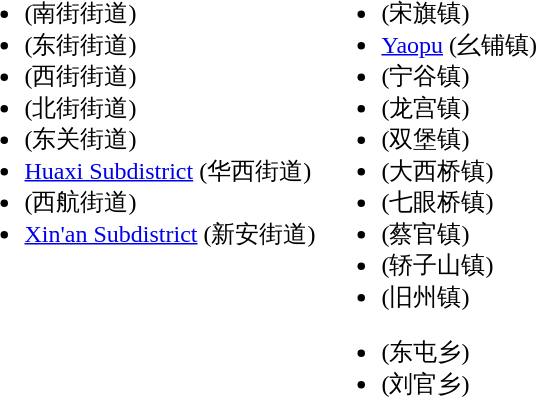<table>
<tr>
<td valign="top"><br><ul><li> (南街街道)</li><li> (东街街道)</li><li> (西街街道)</li><li> (北街街道)</li><li> (东关街道)</li><li><a href='#'>Huaxi Subdistrict</a> (华西街道)</li><li> (西航街道)</li><li><a href='#'>Xin'an Subdistrict</a> (新安街道)</li></ul></td>
<td valign="top"><br><ul><li> (宋旗镇)</li><li><a href='#'>Yaopu</a> (幺铺镇)</li><li> (宁谷镇)</li><li> (龙宫镇)</li><li> (双堡镇)</li><li> (大西桥镇)</li><li> (七眼桥镇)</li><li> (蔡官镇)</li><li> (轿子山镇)</li><li> (旧州镇)</li></ul><ul><li> (东屯乡)</li><li> (刘官乡)</li></ul></td>
</tr>
</table>
